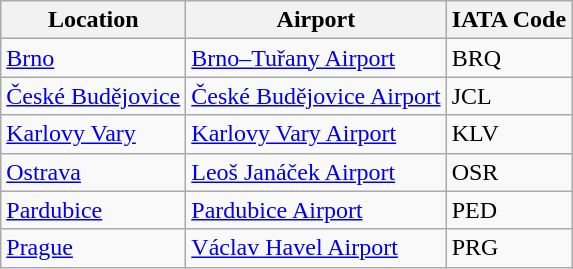<table class="wikitable">
<tr>
<th>Location</th>
<th>Airport</th>
<th>IATA Code</th>
</tr>
<tr>
<td><a href='#'>Brno</a></td>
<td><a href='#'>Brno–Tuřany Airport</a></td>
<td>BRQ</td>
</tr>
<tr>
<td><a href='#'>České Budějovice</a></td>
<td><a href='#'>České Budějovice Airport</a></td>
<td>JCL</td>
</tr>
<tr>
<td><a href='#'>Karlovy Vary</a></td>
<td><a href='#'>Karlovy Vary Airport</a></td>
<td>KLV</td>
</tr>
<tr>
<td><a href='#'>Ostrava</a></td>
<td><a href='#'>Leoš Janáček Airport</a></td>
<td>OSR</td>
</tr>
<tr>
<td><a href='#'>Pardubice</a></td>
<td><a href='#'>Pardubice Airport</a></td>
<td>PED</td>
</tr>
<tr>
<td><a href='#'>Prague</a></td>
<td><a href='#'>Václav Havel Airport</a></td>
<td>PRG</td>
</tr>
</table>
